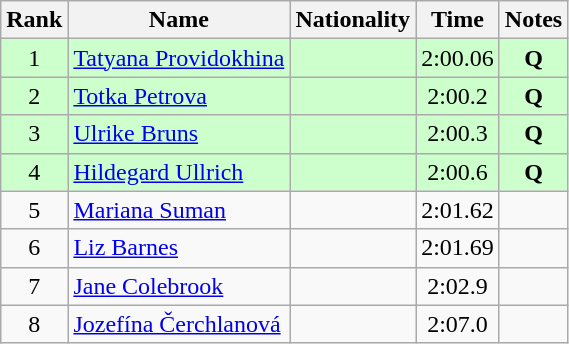<table class="wikitable sortable" style="text-align:center">
<tr>
<th>Rank</th>
<th>Name</th>
<th>Nationality</th>
<th>Time</th>
<th>Notes</th>
</tr>
<tr bgcolor=ccffcc>
<td>1</td>
<td align=left><a href='#'>Tatyana Providokhina</a></td>
<td align=left></td>
<td>2:00.06</td>
<td><strong>Q</strong></td>
</tr>
<tr bgcolor=ccffcc>
<td>2</td>
<td align=left><a href='#'>Totka Petrova</a></td>
<td align=left></td>
<td>2:00.2</td>
<td><strong>Q</strong></td>
</tr>
<tr bgcolor=ccffcc>
<td>3</td>
<td align=left><a href='#'>Ulrike Bruns</a></td>
<td align=left></td>
<td>2:00.3</td>
<td><strong>Q</strong></td>
</tr>
<tr bgcolor=ccffcc>
<td>4</td>
<td align=left><a href='#'>Hildegard Ullrich</a></td>
<td align=left></td>
<td>2:00.6</td>
<td><strong>Q</strong></td>
</tr>
<tr>
<td>5</td>
<td align=left><a href='#'>Mariana Suman</a></td>
<td align=left></td>
<td>2:01.62</td>
<td></td>
</tr>
<tr>
<td>6</td>
<td align=left><a href='#'>Liz Barnes</a></td>
<td align=left></td>
<td>2:01.69</td>
<td></td>
</tr>
<tr>
<td>7</td>
<td align=left><a href='#'>Jane Colebrook</a></td>
<td align=left></td>
<td>2:02.9</td>
<td></td>
</tr>
<tr>
<td>8</td>
<td align=left><a href='#'>Jozefína Čerchlanová</a></td>
<td align=left></td>
<td>2:07.0</td>
<td></td>
</tr>
</table>
